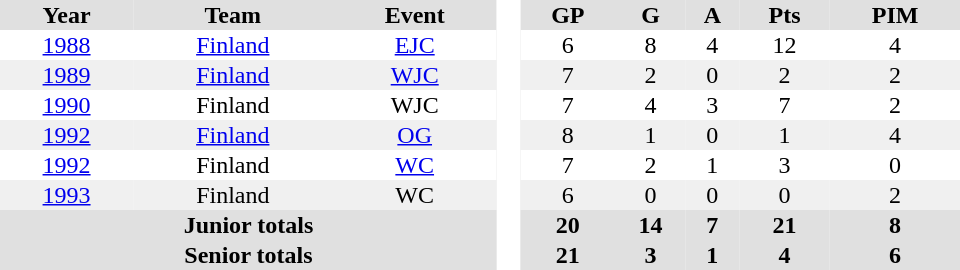<table border="0" cellpadding="1" cellspacing="0" style="text-align:center; width:40em">
<tr ALIGN="center" bgcolor="#e0e0e0">
<th>Year</th>
<th>Team</th>
<th>Event</th>
<th rowspan="99" bgcolor="#ffffff"> </th>
<th>GP</th>
<th>G</th>
<th>A</th>
<th>Pts</th>
<th>PIM</th>
</tr>
<tr>
<td><a href='#'>1988</a></td>
<td><a href='#'>Finland</a></td>
<td><a href='#'>EJC</a></td>
<td>6</td>
<td>8</td>
<td>4</td>
<td>12</td>
<td>4</td>
</tr>
<tr bgcolor="#f0f0f0">
<td><a href='#'>1989</a></td>
<td><a href='#'>Finland</a></td>
<td><a href='#'>WJC</a></td>
<td>7</td>
<td>2</td>
<td>0</td>
<td>2</td>
<td>2</td>
</tr>
<tr>
<td><a href='#'>1990</a></td>
<td>Finland</td>
<td>WJC</td>
<td>7</td>
<td>4</td>
<td>3</td>
<td>7</td>
<td>2</td>
</tr>
<tr bgcolor="#f0f0f0">
<td><a href='#'>1992</a></td>
<td><a href='#'>Finland</a></td>
<td><a href='#'>OG</a></td>
<td>8</td>
<td>1</td>
<td>0</td>
<td>1</td>
<td>4</td>
</tr>
<tr>
<td><a href='#'>1992</a></td>
<td>Finland</td>
<td><a href='#'>WC</a></td>
<td>7</td>
<td>2</td>
<td>1</td>
<td>3</td>
<td>0</td>
</tr>
<tr bgcolor="#f0f0f0">
<td><a href='#'>1993</a></td>
<td>Finland</td>
<td>WC</td>
<td>6</td>
<td>0</td>
<td>0</td>
<td>0</td>
<td>2</td>
</tr>
<tr bgcolor="#e0e0e0">
<th colspan=3>Junior totals</th>
<th>20</th>
<th>14</th>
<th>7</th>
<th>21</th>
<th>8</th>
</tr>
<tr bgcolor="#e0e0e0">
<th colspan=3>Senior totals</th>
<th>21</th>
<th>3</th>
<th>1</th>
<th>4</th>
<th>6</th>
</tr>
</table>
